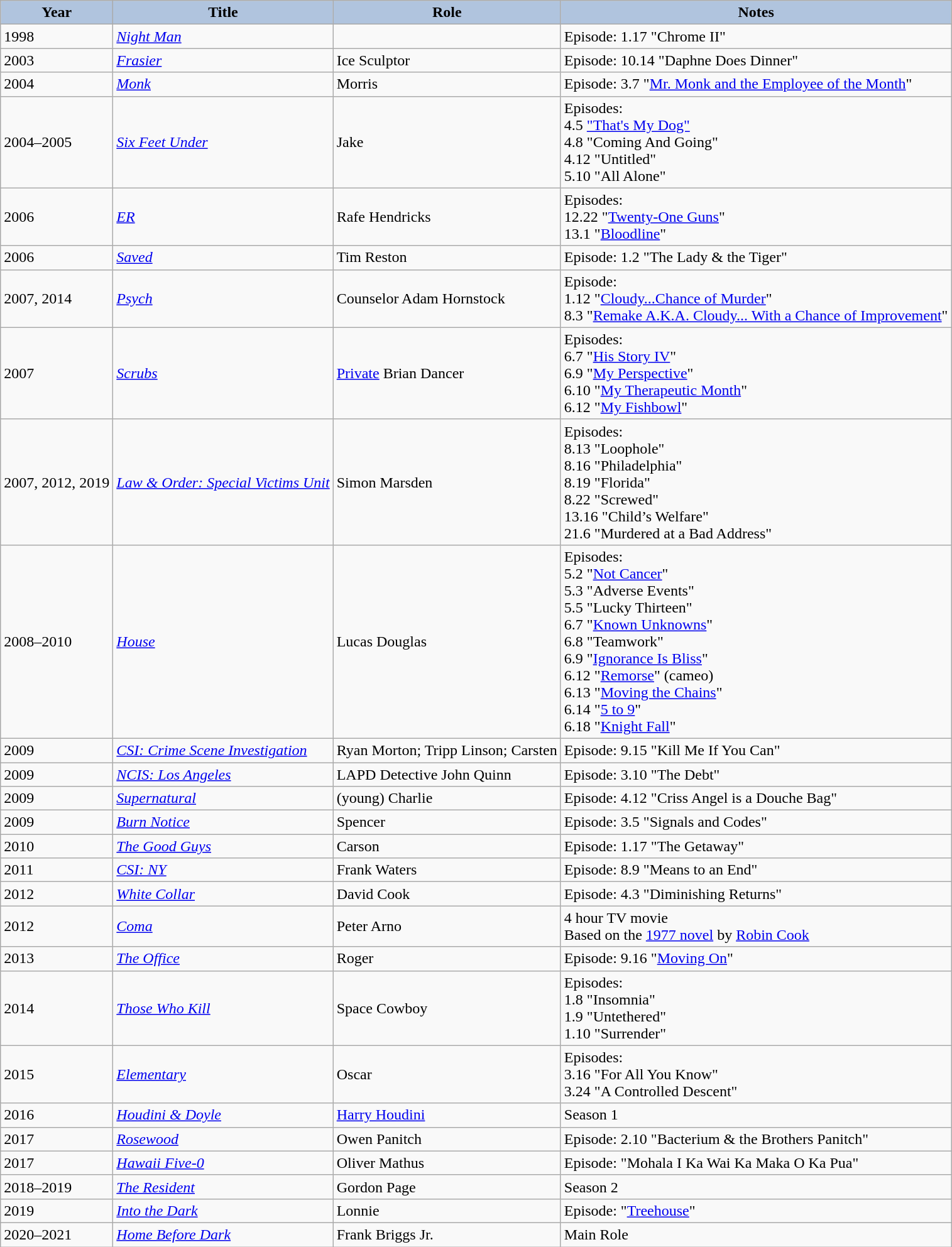<table class="wikitable">
<tr>
<th style="background:#b0c4de;">Year</th>
<th style="background:#b0c4de;">Title</th>
<th style="background:#b0c4de;">Role</th>
<th style="background:#b0c4de;">Notes</th>
</tr>
<tr>
<td>1998</td>
<td><em><a href='#'>Night Man</a></em></td>
<td></td>
<td>Episode: 1.17 "Chrome II"</td>
</tr>
<tr>
<td>2003</td>
<td><em><a href='#'>Frasier</a></em></td>
<td>Ice Sculptor</td>
<td>Episode: 10.14 "Daphne Does Dinner"</td>
</tr>
<tr>
<td>2004</td>
<td><em><a href='#'>Monk</a></em></td>
<td>Morris</td>
<td>Episode: 3.7 "<a href='#'>Mr. Monk and the Employee of the Month</a>"</td>
</tr>
<tr>
<td>2004–2005</td>
<td><em><a href='#'>Six Feet Under</a></em></td>
<td>Jake</td>
<td>Episodes: <br> 4.5 <a href='#'>"That's My Dog"</a> <br> 4.8 "Coming And Going" <br> 4.12 "Untitled" <br> 5.10 "All Alone"</td>
</tr>
<tr>
<td>2006</td>
<td><em><a href='#'>ER</a></em></td>
<td>Rafe Hendricks</td>
<td>Episodes: <br> 12.22 "<a href='#'>Twenty-One Guns</a>" <br> 13.1 "<a href='#'>Bloodline</a>"</td>
</tr>
<tr>
<td>2006</td>
<td><em><a href='#'>Saved</a></em></td>
<td>Tim Reston</td>
<td>Episode: 1.2 "The Lady & the Tiger"</td>
</tr>
<tr>
<td>2007, 2014</td>
<td><em><a href='#'>Psych</a></em></td>
<td>Counselor Adam Hornstock</td>
<td>Episode: <br> 1.12 "<a href='#'>Cloudy...Chance of Murder</a>" <br> 8.3 "<a href='#'>Remake A.K.A. Cloudy... With a Chance of Improvement</a>"</td>
</tr>
<tr>
<td>2007</td>
<td><em><a href='#'>Scrubs</a></em></td>
<td><a href='#'>Private</a> Brian Dancer</td>
<td>Episodes: <br> 6.7 "<a href='#'>His Story IV</a>" <br> 6.9 "<a href='#'>My Perspective</a>" <br> 6.10 "<a href='#'>My Therapeutic Month</a>" <br> 6.12 "<a href='#'>My Fishbowl</a>"</td>
</tr>
<tr>
<td>2007, 2012, 2019</td>
<td><em><a href='#'>Law & Order: Special Victims Unit</a></em></td>
<td>Simon Marsden</td>
<td>Episodes: <br> 8.13 "Loophole" <br> 8.16 "Philadelphia" <br> 8.19 "Florida" <br> 8.22 "Screwed" <br> 13.16 "Child’s Welfare" <br> 21.6 "Murdered at a Bad Address"</td>
</tr>
<tr>
<td>2008–2010</td>
<td><em><a href='#'>House</a></em></td>
<td>Lucas Douglas</td>
<td>Episodes: <br> 5.2 "<a href='#'>Not Cancer</a>" <br> 5.3 "Adverse Events" <br> 5.5 "Lucky Thirteen" <br> 6.7 "<a href='#'>Known Unknowns</a>" <br> 6.8 "Teamwork" <br> 6.9 "<a href='#'>Ignorance Is Bliss</a>" <br> 6.12 "<a href='#'>Remorse</a>" (cameo) <br> 6.13 "<a href='#'>Moving the Chains</a>" <br> 6.14 "<a href='#'>5 to 9</a>" <br> 6.18 "<a href='#'>Knight Fall</a>"</td>
</tr>
<tr>
<td>2009</td>
<td><em><a href='#'>CSI: Crime Scene Investigation</a></em></td>
<td>Ryan Morton; Tripp Linson; Carsten</td>
<td>Episode: 9.15 "Kill Me If You Can"</td>
</tr>
<tr>
<td>2009</td>
<td><em><a href='#'>NCIS: Los Angeles</a></em></td>
<td>LAPD Detective John Quinn</td>
<td>Episode: 3.10 "The Debt"</td>
</tr>
<tr>
<td>2009</td>
<td><em><a href='#'>Supernatural</a></em></td>
<td>(young) Charlie</td>
<td>Episode: 4.12 "Criss Angel is a Douche Bag"</td>
</tr>
<tr>
<td>2009</td>
<td><em><a href='#'>Burn Notice</a></em></td>
<td>Spencer</td>
<td>Episode: 3.5 "Signals and Codes"</td>
</tr>
<tr>
<td>2010</td>
<td><em><a href='#'>The Good Guys</a></em></td>
<td>Carson</td>
<td>Episode: 1.17 "The Getaway"</td>
</tr>
<tr>
<td>2011</td>
<td><em><a href='#'>CSI: NY</a></em></td>
<td>Frank Waters</td>
<td>Episode: 8.9 "Means to an End"</td>
</tr>
<tr>
<td>2012</td>
<td><em><a href='#'>White Collar</a></em></td>
<td>David Cook</td>
<td>Episode: 4.3 "Diminishing Returns"</td>
</tr>
<tr>
<td>2012</td>
<td><em><a href='#'>Coma</a></em></td>
<td>Peter Arno</td>
<td>4 hour TV movie <br> Based on the <a href='#'>1977 novel</a> by <a href='#'>Robin Cook</a></td>
</tr>
<tr>
<td>2013</td>
<td><em><a href='#'>The Office</a></em></td>
<td>Roger</td>
<td>Episode: 9.16 "<a href='#'>Moving On</a>"</td>
</tr>
<tr>
<td>2014</td>
<td><em><a href='#'>Those Who Kill</a></em></td>
<td>Space Cowboy</td>
<td>Episodes: <br> 1.8 "Insomnia" <br> 1.9 "Untethered" <br> 1.10 "Surrender"</td>
</tr>
<tr>
<td>2015</td>
<td><em><a href='#'>Elementary</a></em></td>
<td>Oscar</td>
<td>Episodes: <br> 3.16 "For All You Know" <br> 3.24 "A Controlled Descent"</td>
</tr>
<tr>
<td>2016</td>
<td><em><a href='#'>Houdini & Doyle</a></em></td>
<td><a href='#'>Harry Houdini</a></td>
<td>Season 1</td>
</tr>
<tr>
<td>2017</td>
<td><em><a href='#'>Rosewood</a></em></td>
<td>Owen Panitch</td>
<td>Episode: 2.10 "Bacterium & the Brothers Panitch"</td>
</tr>
<tr>
<td>2017</td>
<td><em><a href='#'>Hawaii Five-0</a></em></td>
<td>Oliver Mathus</td>
<td>Episode: "Mohala I Ka Wai Ka Maka O Ka Pua"</td>
</tr>
<tr>
<td>2018–2019</td>
<td><em><a href='#'>The Resident</a></em></td>
<td>Gordon Page</td>
<td>Season 2</td>
</tr>
<tr>
<td>2019</td>
<td><em><a href='#'>Into the Dark</a></em></td>
<td>Lonnie</td>
<td>Episode: "<a href='#'>Treehouse</a>"</td>
</tr>
<tr>
<td>2020–2021</td>
<td><em><a href='#'>Home Before Dark</a></em></td>
<td>Frank Briggs Jr.</td>
<td>Main Role</td>
</tr>
</table>
